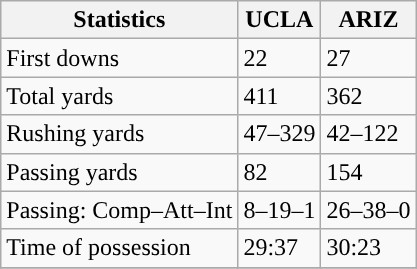<table class="wikitable" style="float: left;">
<tr>
<th>Statistics</th>
<th>UCLA</th>
<th>ARIZ</th>
</tr>
<tr>
<td>First downs</td>
<td>22</td>
<td>27</td>
</tr>
<tr>
<td>Total yards</td>
<td>411</td>
<td>362</td>
</tr>
<tr>
<td>Rushing yards</td>
<td>47–329</td>
<td>42–122</td>
</tr>
<tr>
<td>Passing yards</td>
<td>82</td>
<td>154</td>
</tr>
<tr>
<td>Passing: Comp–Att–Int</td>
<td>8–19–1</td>
<td>26–38–0</td>
</tr>
<tr>
<td>Time of possession</td>
<td>29:37</td>
<td>30:23</td>
</tr>
<tr>
</tr>
</table>
